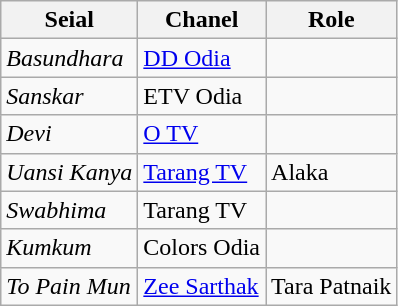<table class="wikitable">
<tr>
<th>Seial</th>
<th>Chanel</th>
<th>Role</th>
</tr>
<tr>
<td><em>Basundhara</em></td>
<td><a href='#'>DD Odia</a></td>
<td></td>
</tr>
<tr>
<td><em>Sanskar</em></td>
<td>ETV Odia</td>
<td></td>
</tr>
<tr>
<td><em>Devi</em></td>
<td><a href='#'>O TV</a></td>
<td></td>
</tr>
<tr>
<td><em>Uansi Kanya</em></td>
<td><a href='#'>Tarang TV</a></td>
<td>Alaka</td>
</tr>
<tr>
<td><em>Swabhima</em></td>
<td>Tarang TV</td>
<td></td>
</tr>
<tr>
<td><em>Kumkum</em></td>
<td>Colors Odia</td>
<td></td>
</tr>
<tr>
<td><em>To Pain Mun</em></td>
<td><a href='#'>Zee Sarthak</a></td>
<td>Tara Patnaik</td>
</tr>
</table>
